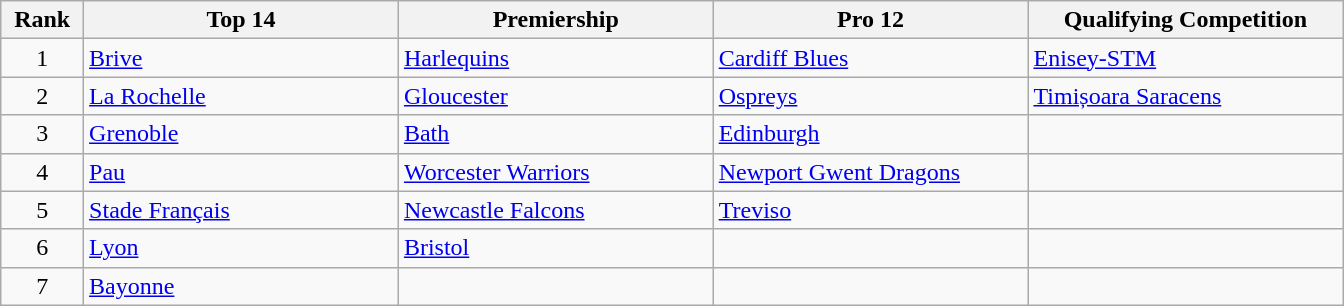<table class="wikitable">
<tr>
<th width=5%>Rank</th>
<th width=19%>Top 14</th>
<th width=19%>Premiership</th>
<th width=19%>Pro 12</th>
<th width=19%>Qualifying Competition</th>
</tr>
<tr>
<td align=center>1</td>
<td> <a href='#'>Brive</a></td>
<td> <a href='#'>Harlequins</a></td>
<td> <a href='#'>Cardiff Blues</a></td>
<td> <a href='#'>Enisey-STM</a></td>
</tr>
<tr>
<td align=center>2</td>
<td> <a href='#'>La Rochelle</a></td>
<td> <a href='#'>Gloucester</a></td>
<td> <a href='#'>Ospreys</a></td>
<td> <a href='#'>Timișoara Saracens</a></td>
</tr>
<tr>
<td align=center>3</td>
<td> <a href='#'>Grenoble</a></td>
<td> <a href='#'>Bath</a></td>
<td> <a href='#'>Edinburgh</a></td>
<td></td>
</tr>
<tr>
<td align=center>4</td>
<td> <a href='#'>Pau</a></td>
<td> <a href='#'>Worcester Warriors</a></td>
<td> <a href='#'>Newport Gwent Dragons</a></td>
<td></td>
</tr>
<tr>
<td align=center>5</td>
<td> <a href='#'>Stade Français</a></td>
<td> <a href='#'>Newcastle Falcons</a></td>
<td> <a href='#'>Treviso</a></td>
<td></td>
</tr>
<tr>
<td align=center>6</td>
<td> <a href='#'>Lyon</a></td>
<td> <a href='#'>Bristol</a></td>
<td></td>
<td></td>
</tr>
<tr>
<td align=center>7</td>
<td> <a href='#'>Bayonne</a></td>
<td></td>
<td></td>
<td></td>
</tr>
</table>
